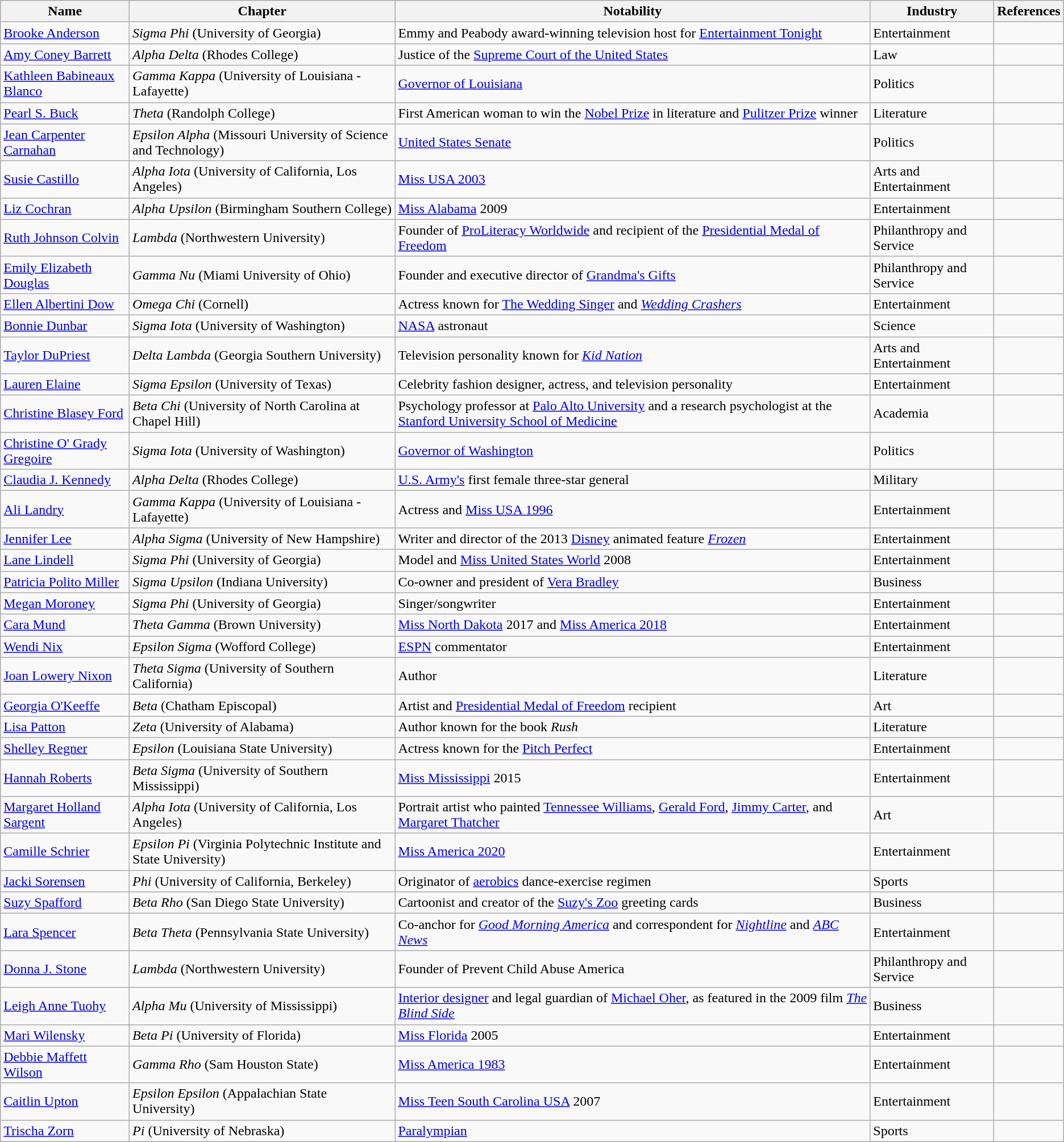<table class="wikitable sortable">
<tr>
<th>Name</th>
<th>Chapter</th>
<th>Notability</th>
<th>Industry</th>
<th>References</th>
</tr>
<tr>
<td><a href='#'>Brooke Anderson</a></td>
<td><em>Sigma Phi</em> (University of Georgia)</td>
<td>Emmy and Peabody award-winning television host for <a href='#'>Entertainment Tonight</a></td>
<td>Entertainment</td>
<td></td>
</tr>
<tr>
<td><a href='#'>Amy Coney Barrett</a></td>
<td><em>Alpha Delta</em> (Rhodes College)</td>
<td>Justice of the <a href='#'>Supreme Court of the United States</a></td>
<td>Law</td>
<td></td>
</tr>
<tr>
<td><a href='#'>Kathleen Babineaux Blanco</a></td>
<td><em>Gamma Kappa</em> (University of Louisiana - Lafayette)</td>
<td><a href='#'>Governor of Louisiana</a></td>
<td>Politics</td>
<td></td>
</tr>
<tr>
<td><a href='#'>Pearl S. Buck</a></td>
<td><em>Theta</em> (Randolph College)</td>
<td>First American woman to win the <a href='#'>Nobel Prize</a> in literature and <a href='#'>Pulitzer Prize</a> winner</td>
<td>Literature</td>
<td></td>
</tr>
<tr>
<td><a href='#'>Jean Carpenter Carnahan</a></td>
<td><em>Epsilon Alpha</em> (Missouri University of Science and Technology)</td>
<td><a href='#'>United States Senate</a></td>
<td>Politics</td>
<td></td>
</tr>
<tr>
<td><a href='#'>Susie Castillo</a></td>
<td><em>Alpha Iota</em> (University of California, Los Angeles)</td>
<td><a href='#'>Miss USA 2003</a></td>
<td>Arts and Entertainment</td>
<td></td>
</tr>
<tr>
<td><a href='#'>Liz Cochran</a></td>
<td><em>Alpha Upsilon</em> (Birmingham Southern College)</td>
<td><a href='#'>Miss Alabama</a> 2009</td>
<td>Entertainment</td>
<td></td>
</tr>
<tr>
<td><a href='#'>Ruth Johnson Colvin</a></td>
<td><em>Lambda</em> (Northwestern University)</td>
<td>Founder of <a href='#'>ProLiteracy Worldwide</a> and recipient of the <a href='#'>Presidential Medal of Freedom</a></td>
<td>Philanthropy and Service</td>
<td></td>
</tr>
<tr>
<td><a href='#'>Emily Elizabeth Douglas</a></td>
<td><em>Gamma Nu</em> (Miami University of Ohio)</td>
<td>Founder and executive director of <a href='#'>Grandma's Gifts</a></td>
<td>Philanthropy and Service</td>
<td></td>
</tr>
<tr>
<td><a href='#'>Ellen Albertini Dow</a></td>
<td><em>Omega Chi</em> (Cornell)</td>
<td>Actress known for <a href='#'>The Wedding Singer</a> and <em><a href='#'>Wedding Crashers</a></em></td>
<td>Entertainment</td>
<td></td>
</tr>
<tr>
<td><a href='#'>Bonnie Dunbar</a></td>
<td><em>Sigma Iota</em> (University of Washington)</td>
<td><a href='#'>NASA</a> astronaut</td>
<td>Science</td>
<td></td>
</tr>
<tr>
<td><a href='#'>Taylor DuPriest</a></td>
<td><em>Delta Lambda</em> (Georgia Southern University)</td>
<td>Television personality known for <em><a href='#'>Kid Nation</a></em></td>
<td>Arts and Entertainment</td>
<td></td>
</tr>
<tr>
<td><a href='#'>Lauren Elaine</a></td>
<td><em>Sigma Epsilon</em> (University of Texas)</td>
<td>Celebrity fashion designer, actress, and television personality</td>
<td>Entertainment</td>
<td></td>
</tr>
<tr>
<td><a href='#'>Christine Blasey Ford</a></td>
<td><em>Beta Chi</em> (University of North Carolina at Chapel Hill)</td>
<td>Psychology professor at <a href='#'>Palo Alto University</a> and a research psychologist at the <a href='#'>Stanford University School of Medicine</a></td>
<td>Academia</td>
<td></td>
</tr>
<tr>
<td><a href='#'>Christine O' Grady Gregoire</a></td>
<td><em>Sigma Iota</em> (University of Washington)</td>
<td><a href='#'>Governor of Washington</a></td>
<td>Politics</td>
<td></td>
</tr>
<tr>
<td><a href='#'>Claudia J. Kennedy</a></td>
<td><em>Alpha Delta</em> (Rhodes College)</td>
<td><a href='#'>U.S. Army's</a> first female three-star general</td>
<td>Military</td>
<td></td>
</tr>
<tr>
<td><a href='#'>Ali Landry</a></td>
<td><em>Gamma Kappa</em> (University of Louisiana - Lafayette)</td>
<td>Actress and <a href='#'>Miss USA 1996</a></td>
<td>Entertainment</td>
<td></td>
</tr>
<tr>
<td><a href='#'>Jennifer Lee</a></td>
<td><em>Alpha Sigma</em> (University of New Hampshire)</td>
<td>Writer and director of the 2013 <a href='#'>Disney</a> animated feature <em><a href='#'>Frozen</a></em></td>
<td>Entertainment</td>
<td></td>
</tr>
<tr>
<td><a href='#'>Lane Lindell</a></td>
<td><em>Sigma Phi</em> (University of Georgia)</td>
<td>Model and <a href='#'>Miss United States World</a> 2008</td>
<td>Entertainment</td>
<td></td>
</tr>
<tr>
<td><a href='#'>Patricia Polito Miller</a></td>
<td><em>Sigma Upsilon</em> (Indiana University)</td>
<td>Co-owner and president of <a href='#'>Vera Bradley</a></td>
<td>Business</td>
<td></td>
</tr>
<tr>
<td><a href='#'>Megan Moroney</a></td>
<td><em>Sigma Phi</em> (University of Georgia)</td>
<td>Singer/songwriter</td>
<td>Entertainment</td>
<td></td>
</tr>
<tr>
<td><a href='#'>Cara Mund</a></td>
<td><em>Theta Gamma</em> (Brown University)</td>
<td><a href='#'>Miss North Dakota</a> 2017 and <a href='#'>Miss America 2018</a></td>
<td>Entertainment</td>
<td></td>
</tr>
<tr>
<td><a href='#'>Wendi Nix</a></td>
<td><em>Epsilon Sigma</em> (Wofford College)</td>
<td><a href='#'>ESPN</a> commentator</td>
<td>Entertainment</td>
<td></td>
</tr>
<tr>
<td><a href='#'>Joan Lowery Nixon</a></td>
<td><em>Theta Sigma</em> (University of Southern California)</td>
<td>Author</td>
<td>Literature</td>
<td></td>
</tr>
<tr>
<td><a href='#'>Georgia O'Keeffe</a></td>
<td><em>Beta</em> (Chatham Episcopal)</td>
<td>Artist and <a href='#'>Presidential Medal of Freedom</a> recipient</td>
<td>Art</td>
<td></td>
</tr>
<tr>
<td><a href='#'>Lisa Patton</a></td>
<td><em>Zeta</em> (University of Alabama)</td>
<td>Author known for the book <em>Rush</em></td>
<td>Literature</td>
<td></td>
</tr>
<tr>
<td><a href='#'>Shelley Regner</a></td>
<td><em>Epsilon</em> (Louisiana State University)</td>
<td>Actress known for the <a href='#'>Pitch Perfect</a></td>
<td>Entertainment</td>
<td></td>
</tr>
<tr>
<td><a href='#'>Hannah Roberts</a></td>
<td><em>Beta Sigma</em> (University of Southern Mississippi)</td>
<td><a href='#'>Miss Mississippi</a> 2015</td>
<td>Entertainment</td>
<td></td>
</tr>
<tr>
<td><a href='#'>Margaret Holland Sargent</a></td>
<td><em>Alpha Iota</em> (University of California, Los Angeles)</td>
<td>Portrait artist who painted <a href='#'>Tennessee Williams</a>, <a href='#'>Gerald Ford</a>, <a href='#'>Jimmy Carter</a>, and <a href='#'>Margaret Thatcher</a></td>
<td>Art</td>
<td></td>
</tr>
<tr>
<td><a href='#'>Camille Schrier</a></td>
<td><em>Epsilon Pi</em> (Virginia Polytechnic Institute and State University)</td>
<td><a href='#'>Miss America 2020</a></td>
<td>Entertainment</td>
<td></td>
</tr>
<tr>
<td><a href='#'>Jacki Sorensen</a></td>
<td><em>Phi</em> (University of California, Berkeley)</td>
<td>Originator of <a href='#'>aerobics</a> dance-exercise regimen</td>
<td>Sports</td>
<td></td>
</tr>
<tr>
<td><a href='#'>Suzy Spafford</a></td>
<td><em>Beta Rho</em> (San Diego State University)</td>
<td>Cartoonist and creator of the <a href='#'>Suzy's Zoo</a> greeting cards</td>
<td>Business</td>
<td></td>
</tr>
<tr>
<td><a href='#'>Lara Spencer</a></td>
<td><em>Beta Theta</em> (Pennsylvania State University)</td>
<td>Co-anchor for <em><a href='#'>Good Morning America</a></em> and correspondent for <em><a href='#'>Nightline</a></em> and <em><a href='#'>ABC News</a></em></td>
<td>Entertainment</td>
<td></td>
</tr>
<tr>
<td><a href='#'>Donna J. Stone</a></td>
<td><em>Lambda</em> (Northwestern University)</td>
<td>Founder of Prevent Child Abuse America</td>
<td>Philanthropy and Service</td>
<td></td>
</tr>
<tr>
<td><a href='#'>Leigh Anne Tuohy</a></td>
<td><em>Alpha Mu</em> (University of Mississippi)</td>
<td><a href='#'>Interior designer</a> and legal guardian of <a href='#'>Michael Oher</a>, as featured in the 2009 film <em><a href='#'>The Blind Side</a></em></td>
<td>Business</td>
<td></td>
</tr>
<tr>
<td><a href='#'>Mari Wilensky</a></td>
<td><em>Beta Pi</em> (University of Florida)</td>
<td><a href='#'>Miss Florida</a> 2005</td>
<td>Entertainment</td>
<td></td>
</tr>
<tr>
<td><a href='#'>Debbie Maffett Wilson</a></td>
<td><em>Gamma Rho</em> (Sam Houston State)</td>
<td><a href='#'>Miss America 1983</a></td>
<td>Entertainment</td>
<td></td>
</tr>
<tr>
<td><a href='#'>Caitlin Upton</a></td>
<td><em>Epsilon Epsilon</em> (Appalachian State University)</td>
<td><a href='#'>Miss Teen South Carolina USA</a> 2007</td>
<td>Entertainment</td>
<td></td>
</tr>
<tr>
<td><a href='#'>Trischa Zorn</a></td>
<td><em>Pi</em> (University of Nebraska)</td>
<td><a href='#'>Paralympian</a></td>
<td>Sports</td>
<td></td>
</tr>
</table>
